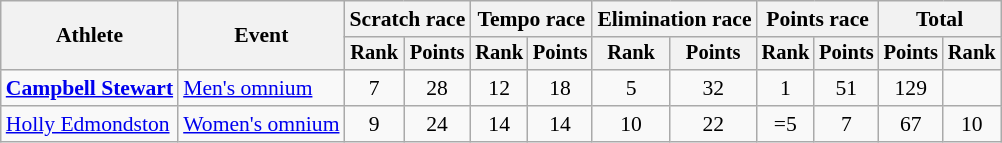<table class=wikitable style=font-size:90%;text-align:center>
<tr>
<th rowspan=2>Athlete</th>
<th rowspan=2>Event</th>
<th colspan=2>Scratch race</th>
<th colspan=2>Tempo race</th>
<th colspan=2>Elimination race</th>
<th colspan=2>Points race</th>
<th colspan=2>Total</th>
</tr>
<tr style=font-size:95%>
<th>Rank</th>
<th>Points</th>
<th>Rank</th>
<th>Points</th>
<th>Rank</th>
<th>Points</th>
<th>Rank</th>
<th>Points</th>
<th>Points</th>
<th>Rank</th>
</tr>
<tr>
<td align=left><strong><a href='#'>Campbell Stewart</a></strong></td>
<td align=left><a href='#'>Men's omnium</a></td>
<td>7</td>
<td>28</td>
<td>12</td>
<td>18</td>
<td>5</td>
<td>32</td>
<td>1</td>
<td>51</td>
<td>129</td>
<td></td>
</tr>
<tr>
<td align=left><a href='#'>Holly Edmondston</a></td>
<td align=left><a href='#'>Women's omnium</a></td>
<td>9</td>
<td>24</td>
<td>14</td>
<td>14</td>
<td>10</td>
<td>22</td>
<td>=5</td>
<td>7</td>
<td>67</td>
<td>10</td>
</tr>
</table>
